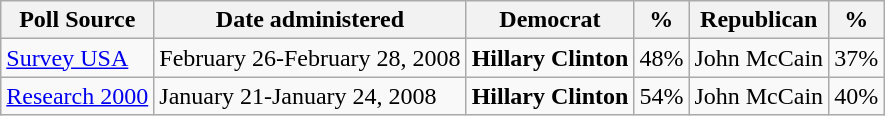<table class="wikitable">
<tr valign=bottom>
<th>Poll Source</th>
<th>Date administered</th>
<th>Democrat</th>
<th>%</th>
<th>Republican</th>
<th>%</th>
</tr>
<tr>
<td><a href='#'>Survey USA</a></td>
<td>February 26-February 28, 2008</td>
<td><strong>Hillary Clinton</strong></td>
<td>48%</td>
<td>John McCain</td>
<td>37%</td>
</tr>
<tr>
<td><a href='#'>Research 2000</a></td>
<td>January 21-January 24, 2008</td>
<td><strong>Hillary Clinton</strong></td>
<td>54%</td>
<td>John McCain</td>
<td>40%</td>
</tr>
</table>
